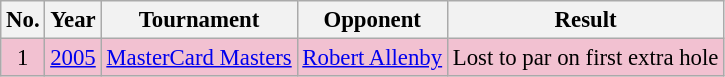<table class="wikitable" style="font-size:95%;">
<tr>
<th>No.</th>
<th>Year</th>
<th>Tournament</th>
<th>Opponent</th>
<th>Result</th>
</tr>
<tr style="background:#F2C1D1;">
<td align=center>1</td>
<td align=center><a href='#'>2005</a></td>
<td><a href='#'>MasterCard Masters</a></td>
<td> <a href='#'>Robert Allenby</a></td>
<td>Lost to par on first extra hole</td>
</tr>
</table>
